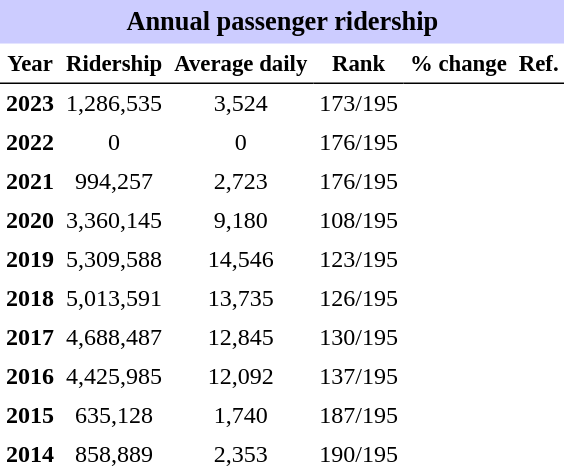<table class="toccolours" cellpadding="4" cellspacing="0" style="text-align:right;">
<tr>
<th colspan="6"  style="background-color:#ccf; background-color:#ccf; font-size:110%; text-align:center;">Annual passenger ridership</th>
</tr>
<tr style="font-size:95%; text-align:center">
<th style="border-bottom:1px solid black">Year</th>
<th style="border-bottom:1px solid black">Ridership</th>
<th style="border-bottom:1px solid black">Average daily</th>
<th style="border-bottom:1px solid black">Rank</th>
<th style="border-bottom:1px solid black">% change</th>
<th style="border-bottom:1px solid black">Ref.</th>
</tr>
<tr style="text-align:center;">
<td><strong>2023</strong></td>
<td>1,286,535</td>
<td>3,524</td>
<td>173/195</td>
<td></td>
<td></td>
</tr>
<tr style="text-align:center;">
<td><strong>2022</strong></td>
<td>0</td>
<td>0</td>
<td>176/195</td>
<td></td>
<td></td>
</tr>
<tr style="text-align:center;">
<td><strong>2021</strong></td>
<td>994,257</td>
<td>2,723</td>
<td>176/195</td>
<td></td>
<td></td>
</tr>
<tr style="text-align:center;">
<td><strong>2020</strong></td>
<td>3,360,145</td>
<td>9,180</td>
<td>108/195</td>
<td></td>
<td></td>
</tr>
<tr style="text-align:center;">
<td><strong>2019</strong></td>
<td>5,309,588</td>
<td>14,546</td>
<td>123/195</td>
<td></td>
<td></td>
</tr>
<tr style="text-align:center;">
<td><strong>2018</strong></td>
<td>5,013,591</td>
<td>13,735</td>
<td>126/195</td>
<td></td>
<td></td>
</tr>
<tr style="text-align:center;">
<td><strong>2017</strong></td>
<td>4,688,487</td>
<td>12,845</td>
<td>130/195</td>
<td></td>
<td></td>
</tr>
<tr style="text-align:center;">
<td><strong>2016</strong></td>
<td>4,425,985</td>
<td>12,092</td>
<td>137/195</td>
<td></td>
<td></td>
</tr>
<tr style="text-align:center;">
<td><strong>2015</strong></td>
<td>635,128</td>
<td>1,740</td>
<td>187/195</td>
<td></td>
<td></td>
</tr>
<tr style="text-align:center;">
<td><strong>2014</strong></td>
<td>858,889</td>
<td>2,353</td>
<td>190/195</td>
<td></td>
<td></td>
</tr>
</table>
